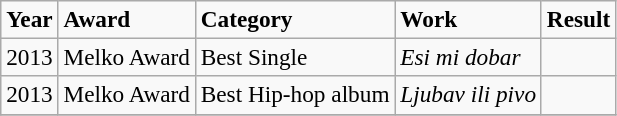<table class="sortable wikitable" style="font-size:97%;">
<tr>
<td><strong>Year</strong></td>
<td><strong>Award</strong></td>
<td><strong>Category</strong></td>
<td><strong>Work</strong></td>
<td><strong>Result</strong></td>
</tr>
<tr>
<td>2013</td>
<td>Melko Award</td>
<td>Best Single</td>
<td><em>Esi mi dobar</em></td>
<td></td>
</tr>
<tr>
<td>2013</td>
<td>Melko Award</td>
<td>Best Hip-hop album</td>
<td><em>Ljubav ili pivo</em></td>
<td></td>
</tr>
<tr>
</tr>
</table>
